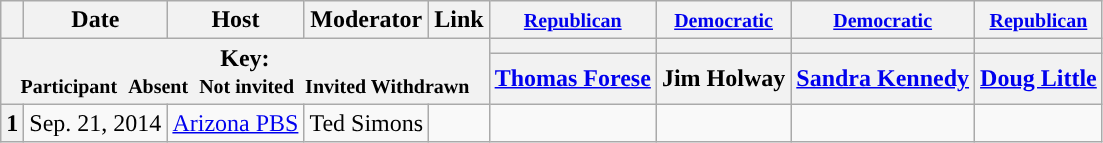<table class="wikitable" style="text-align:center;">
<tr>
<th scope="col"></th>
<th scope="col">Date</th>
<th scope="col">Host</th>
<th scope="col">Moderator</th>
<th scope="col">Link</th>
<th scope="col"><small><a href='#'>Republican</a></small></th>
<th scope="col"><small><a href='#'>Democratic</a></small></th>
<th scope="col"><small><a href='#'>Democratic</a></small></th>
<th scope="col"><small><a href='#'>Republican</a></small></th>
</tr>
<tr>
<th colspan="5" rowspan="2">Key:<br> <small>Participant </small>  <small>Absent </small>  <small>Not invited </small>  <small>Invited  Withdrawn</small></th>
<th scope="col" style="background:"></th>
<th scope="col" style="background:"></th>
<th scope="col" style="background:"></th>
<th scope="col" style="background:"></th>
</tr>
<tr>
<th scope="col"><a href='#'>Thomas Forese</a></th>
<th scope="col">Jim Holway</th>
<th scope="col"><a href='#'>Sandra Kennedy</a></th>
<th scope="col"><a href='#'>Doug Little</a></th>
</tr>
<tr>
<th>1</th>
<td style="white-space:nowrap;">Sep. 21, 2014</td>
<td style="white-space:nowrap;"><a href='#'>Arizona PBS</a></td>
<td style="white-space:nowrap;">Ted Simons</td>
<td style="white-space:nowrap;"></td>
<td></td>
<td></td>
<td></td>
<td></td>
</tr>
</table>
